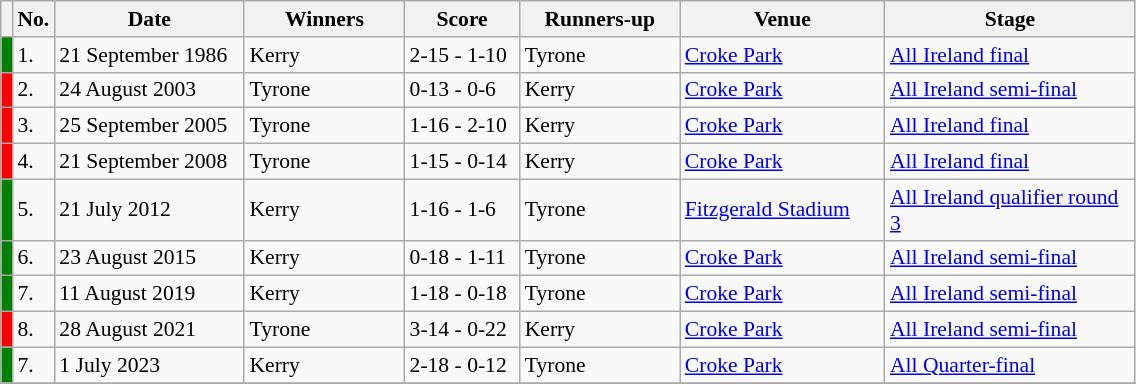<table class="wikitable" style="font-size:90%">
<tr>
<th width=1></th>
<th width=5>No.</th>
<th width=120>Date</th>
<th width=100>Winners</th>
<th width=70>Score</th>
<th width=100>Runners-up</th>
<th width=130>Venue</th>
<th width=160>Stage</th>
</tr>
<tr>
<td style="background-color:green"></td>
<td>1.</td>
<td>21 September 1986</td>
<td>Kerry</td>
<td>2-15 - 1-10</td>
<td>Tyrone</td>
<td><a href='#'>Croke Park</a></td>
<td><a href='#'>All Ireland final</a></td>
</tr>
<tr>
<td style="background-color:red"></td>
<td>2.</td>
<td>24 August 2003</td>
<td>Tyrone</td>
<td>0-13 - 0-6</td>
<td>Kerry</td>
<td><a href='#'>Croke Park</a></td>
<td><a href='#'>All Ireland semi-final</a></td>
</tr>
<tr>
<td style="background-color:red"></td>
<td>3.</td>
<td>25 September 2005</td>
<td>Tyrone</td>
<td>1-16 - 2-10</td>
<td>Kerry</td>
<td><a href='#'>Croke Park</a></td>
<td><a href='#'>All Ireland final</a></td>
</tr>
<tr>
<td style="background-color:red"></td>
<td>4.</td>
<td>21 September 2008</td>
<td>Tyrone</td>
<td>1-15 - 0-14</td>
<td>Kerry</td>
<td><a href='#'>Croke Park</a></td>
<td><a href='#'>All Ireland final</a></td>
</tr>
<tr>
<td style="background-color:green"></td>
<td>5.</td>
<td>21 July 2012</td>
<td>Kerry</td>
<td>1-16 - 1-6</td>
<td>Tyrone</td>
<td><a href='#'>Fitzgerald Stadium</a></td>
<td><a href='#'>All Ireland qualifier round 3</a></td>
</tr>
<tr>
<td style="background-color:green"></td>
<td>6.</td>
<td>23 August 2015</td>
<td>Kerry</td>
<td>0-18 - 1-11</td>
<td>Tyrone</td>
<td><a href='#'>Croke Park</a></td>
<td><a href='#'>All Ireland semi-final</a></td>
</tr>
<tr>
<td style="background-color:green"></td>
<td>7.</td>
<td>11 August 2019</td>
<td>Kerry</td>
<td>1-18 - 0-18</td>
<td>Tyrone</td>
<td><a href='#'>Croke Park</a></td>
<td><a href='#'>All Ireland semi-final</a></td>
</tr>
<tr>
<td style="background-color:red"></td>
<td>8.</td>
<td>28 August 2021</td>
<td>Tyrone</td>
<td>3-14 - 0-22</td>
<td>Kerry</td>
<td><a href='#'>Croke Park</a></td>
<td><a href='#'>All Ireland semi-final</a></td>
</tr>
<tr>
<td style="background-color:green"></td>
<td>7.</td>
<td>1 July 2023</td>
<td>Kerry</td>
<td>2-18 - 0-12</td>
<td>Tyrone</td>
<td><a href='#'>Croke Park</a></td>
<td><a href='#'>All Quarter-final</a></td>
</tr>
<tr>
</tr>
</table>
